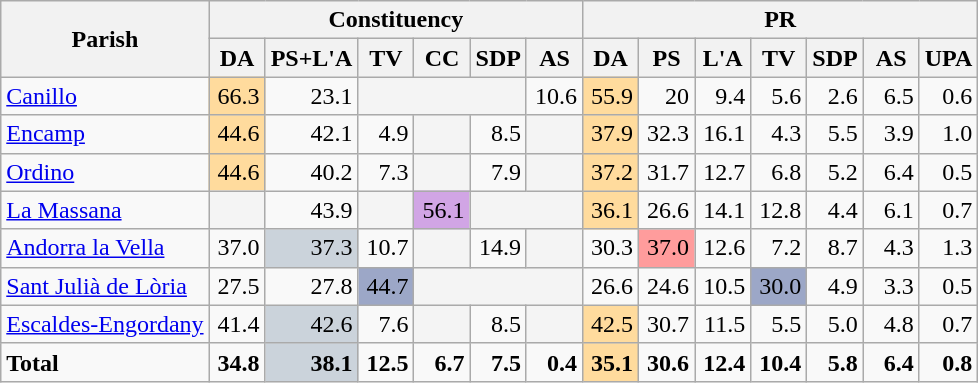<table class="wikitable sortable" style=text-align:right>
<tr>
<th rowspan=2>Parish</th>
<th colspan=6>Constituency</th>
<th colspan=7>PR</th>
</tr>
<tr>
<th width="30px">DA</th>
<th width="30px">PS+L'A</th>
<th width="30px">TV</th>
<th width="30px">CC</th>
<th width="30px">SDP</th>
<th width="30px">AS</th>
<th width="30px">DA</th>
<th width="30px">PS</th>
<th width="30px">L'A</th>
<th width="30px">TV</th>
<th width="30px">SDP</th>
<th width="30px">AS</th>
<th width="30px">UPA</th>
</tr>
<tr>
<td align=left><a href='#'>Canillo</a></td>
<td style="background:#ffdb9d">66.3</td>
<td>23.1</td>
<td colspan=3 bgcolor=#F4F4F4></td>
<td>10.6</td>
<td style="background:#ffdb9d">55.9</td>
<td>20</td>
<td>9.4</td>
<td>5.6</td>
<td>2.6</td>
<td>6.5</td>
<td>0.6</td>
</tr>
<tr>
<td align=left><a href='#'>Encamp</a></td>
<td style="background:#ffdb9d">44.6</td>
<td>42.1</td>
<td>4.9</td>
<td bgcolor=#F4F4F4></td>
<td>8.5</td>
<td bgcolor=#F4F4F4></td>
<td style="background:#ffdb9d">37.9</td>
<td>32.3</td>
<td>16.1</td>
<td>4.3</td>
<td>5.5</td>
<td>3.9</td>
<td>1.0</td>
</tr>
<tr>
<td align=left><a href='#'>Ordino</a></td>
<td style="background:#ffdb9d">44.6</td>
<td>40.2</td>
<td>7.3</td>
<td bgcolor=#F4F4F4></td>
<td>7.9</td>
<td bgcolor=#F4F4F4></td>
<td style="background:#ffdb9d">37.2</td>
<td>31.7</td>
<td>12.7</td>
<td>6.8</td>
<td>5.2</td>
<td>6.4</td>
<td>0.5</td>
</tr>
<tr>
<td align=left><a href='#'>La Massana</a></td>
<td bgcolor=#F4F4F4></td>
<td>43.9</td>
<td bgcolor=#F4F4F4></td>
<td bgcolor=#d1a5e5>56.1</td>
<td bgcolor=#F4F4F4 colspan=2></td>
<td style="background:#ffdb9d">36.1</td>
<td>26.6</td>
<td>14.1</td>
<td>12.8</td>
<td>4.4</td>
<td>6.1</td>
<td>0.7</td>
</tr>
<tr>
<td align=left><a href='#'>Andorra la Vella</a></td>
<td>37.0</td>
<td bgcolor=#cbd3db>37.3</td>
<td>10.7</td>
<td bgcolor=#F4F4F4></td>
<td>14.9</td>
<td bgcolor=#F4F4F4></td>
<td>30.3</td>
<td bgcolor=#ff9c9c>37.0</td>
<td>12.6</td>
<td>7.2</td>
<td>8.7</td>
<td>4.3</td>
<td>1.3</td>
</tr>
<tr>
<td align=left><a href='#'>Sant Julià de Lòria</a></td>
<td>27.5</td>
<td>27.8</td>
<td bgcolor='#9ca7c7'>44.7</td>
<td bgcolor=#F4F4F4 colspan=3></td>
<td>26.6</td>
<td>24.6</td>
<td>10.5</td>
<td bgcolor='#9ca7c7'>30.0</td>
<td>4.9</td>
<td>3.3</td>
<td>0.5</td>
</tr>
<tr>
<td align=left><a href='#'>Escaldes-Engordany</a></td>
<td>41.4</td>
<td bgcolor=#cbd3db>42.6</td>
<td>7.6</td>
<td bgcolor=#F4F4F4></td>
<td>8.5</td>
<td bgcolor=#F4F4F4></td>
<td style="background:#ffdb9d">42.5</td>
<td>30.7</td>
<td>11.5</td>
<td>5.5</td>
<td>5.0</td>
<td>4.8</td>
<td>0.7</td>
</tr>
<tr>
<td align=left><strong>Total</strong></td>
<td><strong>34.8</strong></td>
<td bgcolor=#cbd3db><strong>38.1</strong></td>
<td><strong>12.5</strong></td>
<td><strong>6.7</strong></td>
<td><strong>7.5</strong></td>
<td><strong>0.4</strong></td>
<td bgcolor=#ffdb9d><strong>35.1</strong></td>
<td><strong>30.6</strong></td>
<td><strong>12.4</strong></td>
<td><strong>10.4</strong></td>
<td><strong>5.8</strong></td>
<td><strong>6.4</strong></td>
<td><strong>0.8</strong></td>
</tr>
</table>
